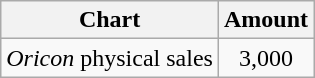<table class="wikitable">
<tr>
<th>Chart</th>
<th>Amount</th>
</tr>
<tr>
<td><em>Oricon</em> physical sales</td>
<td style="text-align:center;">3,000</td>
</tr>
</table>
